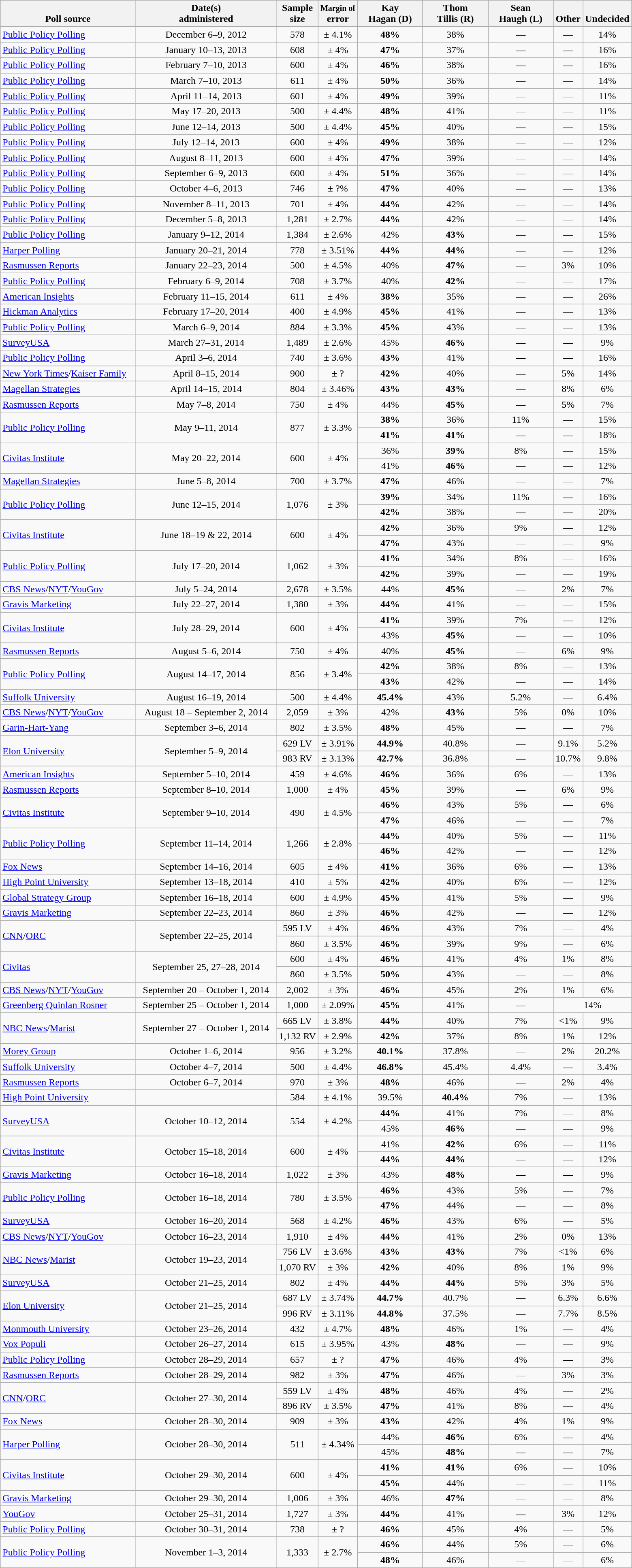<table class="wikitable" style="text-align:center">
<tr valign= bottom>
<th style="width:215px;">Poll source</th>
<th style="width:225px;">Date(s)<br>administered</th>
<th class=small>Sample<br>size</th>
<th class=small><small>Margin of</small><br>error</th>
<th style="width:100px;">Kay<br>Hagan (D)</th>
<th style="width:100px;">Thom<br>Tillis (R)</th>
<th style="width:100px;">Sean<br>Haugh (L)</th>
<th>Other</th>
<th>Undecided</th>
</tr>
<tr>
<td align=left><a href='#'>Public Policy Polling</a></td>
<td>December 6–9, 2012</td>
<td>578</td>
<td>± 4.1%</td>
<td><strong>48%</strong></td>
<td>38%</td>
<td>—</td>
<td>—</td>
<td>14%</td>
</tr>
<tr>
<td align=left><a href='#'>Public Policy Polling</a></td>
<td>January 10–13, 2013</td>
<td>608</td>
<td>± 4%</td>
<td><strong>47%</strong></td>
<td>37%</td>
<td>—</td>
<td>—</td>
<td>16%</td>
</tr>
<tr>
<td align=left><a href='#'>Public Policy Polling</a></td>
<td>February 7–10, 2013</td>
<td>600</td>
<td>± 4%</td>
<td><strong>46%</strong></td>
<td>38%</td>
<td>—</td>
<td>—</td>
<td>16%</td>
</tr>
<tr>
<td align=left><a href='#'>Public Policy Polling</a></td>
<td>March 7–10, 2013</td>
<td>611</td>
<td>± 4%</td>
<td><strong>50%</strong></td>
<td>36%</td>
<td>—</td>
<td>—</td>
<td>14%</td>
</tr>
<tr>
<td align=left><a href='#'>Public Policy Polling</a></td>
<td>April 11–14, 2013</td>
<td>601</td>
<td>± 4%</td>
<td><strong>49%</strong></td>
<td>39%</td>
<td>—</td>
<td>—</td>
<td>11%</td>
</tr>
<tr>
<td align=left><a href='#'>Public Policy Polling</a></td>
<td>May 17–20, 2013</td>
<td>500</td>
<td>± 4.4%</td>
<td><strong>48%</strong></td>
<td>41%</td>
<td>—</td>
<td>—</td>
<td>11%</td>
</tr>
<tr>
<td align=left><a href='#'>Public Policy Polling</a></td>
<td>June 12–14, 2013</td>
<td>500</td>
<td>± 4.4%</td>
<td><strong>45%</strong></td>
<td>40%</td>
<td>—</td>
<td>—</td>
<td>15%</td>
</tr>
<tr>
<td align=left><a href='#'>Public Policy Polling</a></td>
<td>July 12–14, 2013</td>
<td>600</td>
<td>± 4%</td>
<td><strong>49%</strong></td>
<td>38%</td>
<td>—</td>
<td>—</td>
<td>12%</td>
</tr>
<tr>
<td align=left><a href='#'>Public Policy Polling</a></td>
<td>August 8–11, 2013</td>
<td>600</td>
<td>± 4%</td>
<td><strong>47%</strong></td>
<td>39%</td>
<td>—</td>
<td>—</td>
<td>14%</td>
</tr>
<tr>
<td align=left><a href='#'>Public Policy Polling</a></td>
<td>September 6–9, 2013</td>
<td>600</td>
<td>± 4%</td>
<td><strong>51%</strong></td>
<td>36%</td>
<td>—</td>
<td>—</td>
<td>14%</td>
</tr>
<tr>
<td align=left><a href='#'>Public Policy Polling</a></td>
<td>October 4–6, 2013</td>
<td>746</td>
<td>± ?%</td>
<td><strong>47%</strong></td>
<td>40%</td>
<td>—</td>
<td>—</td>
<td>13%</td>
</tr>
<tr>
<td align=left><a href='#'>Public Policy Polling</a></td>
<td>November 8–11, 2013</td>
<td>701</td>
<td>± 4%</td>
<td><strong>44%</strong></td>
<td>42%</td>
<td>—</td>
<td>—</td>
<td>14%</td>
</tr>
<tr>
<td align=left><a href='#'>Public Policy Polling</a></td>
<td>December 5–8, 2013</td>
<td>1,281</td>
<td>± 2.7%</td>
<td><strong>44%</strong></td>
<td>42%</td>
<td>—</td>
<td>—</td>
<td>14%</td>
</tr>
<tr>
<td align=left><a href='#'>Public Policy Polling</a></td>
<td>January 9–12, 2014</td>
<td>1,384</td>
<td>± 2.6%</td>
<td>42%</td>
<td><strong>43%</strong></td>
<td>—</td>
<td>—</td>
<td>15%</td>
</tr>
<tr>
<td align=left><a href='#'>Harper Polling</a></td>
<td>January 20–21, 2014</td>
<td>778</td>
<td>± 3.51%</td>
<td><strong>44%</strong></td>
<td><strong>44%</strong></td>
<td>—</td>
<td>—</td>
<td>12%</td>
</tr>
<tr>
<td align=left><a href='#'>Rasmussen Reports</a></td>
<td>January 22–23, 2014</td>
<td>500</td>
<td>± 4.5%</td>
<td>40%</td>
<td><strong>47%</strong></td>
<td>—</td>
<td>3%</td>
<td>10%</td>
</tr>
<tr>
<td align=left><a href='#'>Public Policy Polling</a></td>
<td>February 6–9, 2014</td>
<td>708</td>
<td>± 3.7%</td>
<td>40%</td>
<td><strong>42%</strong></td>
<td>—</td>
<td>—</td>
<td>17%</td>
</tr>
<tr>
<td align=left><a href='#'>American Insights</a></td>
<td>February 11–15, 2014</td>
<td>611</td>
<td>± 4%</td>
<td><strong>38%</strong></td>
<td>35%</td>
<td>—</td>
<td>—</td>
<td>26%</td>
</tr>
<tr>
<td align=left><a href='#'>Hickman Analytics</a></td>
<td>February 17–20, 2014</td>
<td>400</td>
<td>± 4.9%</td>
<td><strong>45%</strong></td>
<td>41%</td>
<td>—</td>
<td>—</td>
<td>13%</td>
</tr>
<tr>
<td align=left><a href='#'>Public Policy Polling</a></td>
<td>March 6–9, 2014</td>
<td>884</td>
<td>± 3.3%</td>
<td><strong>45%</strong></td>
<td>43%</td>
<td>—</td>
<td>—</td>
<td>13%</td>
</tr>
<tr>
<td align=left><a href='#'>SurveyUSA</a></td>
<td>March 27–31, 2014</td>
<td>1,489</td>
<td>± 2.6%</td>
<td>45%</td>
<td><strong>46%</strong></td>
<td>—</td>
<td>—</td>
<td>9%</td>
</tr>
<tr>
<td align=left><a href='#'>Public Policy Polling</a></td>
<td>April 3–6, 2014</td>
<td>740</td>
<td>± 3.6%</td>
<td><strong>43%</strong></td>
<td>41%</td>
<td>—</td>
<td>—</td>
<td>16%</td>
</tr>
<tr>
<td align=left><a href='#'>New York Times</a>/<a href='#'>Kaiser Family</a></td>
<td>April 8–15, 2014</td>
<td>900</td>
<td>± ?</td>
<td><strong>42%</strong></td>
<td>40%</td>
<td>—</td>
<td>5%</td>
<td>14%</td>
</tr>
<tr>
<td align=left><a href='#'>Magellan Strategies</a></td>
<td>April 14–15, 2014</td>
<td>804</td>
<td>± 3.46%</td>
<td><strong>43%</strong></td>
<td><strong>43%</strong></td>
<td>—</td>
<td>8%</td>
<td>6%</td>
</tr>
<tr>
<td align=left><a href='#'>Rasmussen Reports</a></td>
<td>May 7–8, 2014</td>
<td>750</td>
<td>± 4%</td>
<td>44%</td>
<td><strong>45%</strong></td>
<td>—</td>
<td>5%</td>
<td>7%</td>
</tr>
<tr>
<td align=left rowspan=2><a href='#'>Public Policy Polling</a></td>
<td rowspan=2>May 9–11, 2014</td>
<td rowspan=2>877</td>
<td rowspan=2>± 3.3%</td>
<td><strong>38%</strong></td>
<td>36%</td>
<td>11%</td>
<td>—</td>
<td>15%</td>
</tr>
<tr>
<td><strong>41%</strong></td>
<td><strong>41%</strong></td>
<td>—</td>
<td>—</td>
<td>18%</td>
</tr>
<tr>
<td align=left rowspan=2><a href='#'>Civitas Institute</a></td>
<td rowspan=2>May 20–22, 2014</td>
<td rowspan=2>600</td>
<td rowspan=2>± 4%</td>
<td>36%</td>
<td><strong>39%</strong></td>
<td>8%</td>
<td>—</td>
<td>15%</td>
</tr>
<tr>
<td>41%</td>
<td><strong>46%</strong></td>
<td>—</td>
<td>—</td>
<td>12%</td>
</tr>
<tr>
<td align=left><a href='#'>Magellan Strategies</a></td>
<td>June 5–8, 2014</td>
<td>700</td>
<td>± 3.7%</td>
<td><strong>47%</strong></td>
<td>46%</td>
<td>—</td>
<td>—</td>
<td>7%</td>
</tr>
<tr>
<td align=left rowspan=2><a href='#'>Public Policy Polling</a></td>
<td rowspan=2>June 12–15, 2014</td>
<td rowspan=2>1,076</td>
<td rowspan=2>± 3%</td>
<td><strong>39%</strong></td>
<td>34%</td>
<td>11%</td>
<td>—</td>
<td>16%</td>
</tr>
<tr>
<td><strong>42%</strong></td>
<td>38%</td>
<td>—</td>
<td>—</td>
<td>20%</td>
</tr>
<tr>
<td align=left rowspan=2><a href='#'>Civitas Institute</a></td>
<td rowspan=2>June 18–19 & 22, 2014</td>
<td rowspan=2>600</td>
<td rowspan=2>± 4%</td>
<td><strong>42%</strong></td>
<td>36%</td>
<td>9%</td>
<td>—</td>
<td>12%</td>
</tr>
<tr>
<td><strong>47%</strong></td>
<td>43%</td>
<td>—</td>
<td>—</td>
<td>9%</td>
</tr>
<tr>
<td align=left rowspan=2><a href='#'>Public Policy Polling</a></td>
<td rowspan=2>July 17–20, 2014</td>
<td rowspan=2>1,062</td>
<td rowspan=2>± 3%</td>
<td><strong>41%</strong></td>
<td>34%</td>
<td>8%</td>
<td>—</td>
<td>16%</td>
</tr>
<tr>
<td><strong>42%</strong></td>
<td>39%</td>
<td>—</td>
<td>—</td>
<td>19%</td>
</tr>
<tr>
<td align=left><a href='#'>CBS News</a>/<a href='#'>NYT</a>/<a href='#'>YouGov</a></td>
<td>July 5–24, 2014</td>
<td>2,678</td>
<td>± 3.5%</td>
<td>44%</td>
<td><strong>45%</strong></td>
<td>—</td>
<td>2%</td>
<td>7%</td>
</tr>
<tr>
<td align=left><a href='#'>Gravis Marketing</a></td>
<td>July 22–27, 2014</td>
<td>1,380</td>
<td>± 3%</td>
<td><strong>44%</strong></td>
<td>41%</td>
<td>—</td>
<td>—</td>
<td>15%</td>
</tr>
<tr>
<td align=left rowspan=2><a href='#'>Civitas Institute</a></td>
<td rowspan=2>July 28–29, 2014</td>
<td rowspan=2>600</td>
<td rowspan=2>± 4%</td>
<td><strong>41%</strong></td>
<td>39%</td>
<td>7%</td>
<td>—</td>
<td>12%</td>
</tr>
<tr>
<td>43%</td>
<td><strong>45%</strong></td>
<td>—</td>
<td>—</td>
<td>10%</td>
</tr>
<tr>
<td align=left><a href='#'>Rasmussen Reports</a></td>
<td>August 5–6, 2014</td>
<td>750</td>
<td>± 4%</td>
<td>40%</td>
<td><strong>45%</strong></td>
<td>—</td>
<td>6%</td>
<td>9%</td>
</tr>
<tr>
<td align=left rowspan=2><a href='#'>Public Policy Polling</a></td>
<td rowspan=2>August 14–17, 2014</td>
<td rowspan=2>856</td>
<td rowspan=2>± 3.4%</td>
<td><strong>42%</strong></td>
<td>38%</td>
<td>8%</td>
<td>—</td>
<td>13%</td>
</tr>
<tr>
<td><strong>43%</strong></td>
<td>42%</td>
<td>—</td>
<td>—</td>
<td>14%</td>
</tr>
<tr>
<td align=left><a href='#'>Suffolk University</a></td>
<td>August 16–19, 2014</td>
<td>500</td>
<td>± 4.4%</td>
<td><strong>45.4%</strong></td>
<td>43%</td>
<td>5.2%</td>
<td>—</td>
<td>6.4%</td>
</tr>
<tr>
<td align=left><a href='#'>CBS News</a>/<a href='#'>NYT</a>/<a href='#'>YouGov</a></td>
<td>August 18 – September 2, 2014</td>
<td>2,059</td>
<td>± 3%</td>
<td>42%</td>
<td><strong>43%</strong></td>
<td>5%</td>
<td>0%</td>
<td>10%</td>
</tr>
<tr>
<td align=left><a href='#'>Garin-Hart-Yang</a></td>
<td>September 3–6, 2014</td>
<td>802</td>
<td>± 3.5%</td>
<td><strong>48%</strong></td>
<td>45%</td>
<td>—</td>
<td>—</td>
<td>7%</td>
</tr>
<tr>
<td align=left rowspan=2><a href='#'>Elon University</a></td>
<td rowspan=2>September 5–9, 2014</td>
<td>629 LV</td>
<td>± 3.91%</td>
<td><strong>44.9%</strong></td>
<td>40.8%</td>
<td>—</td>
<td>9.1%</td>
<td>5.2%</td>
</tr>
<tr>
<td>983 RV</td>
<td>± 3.13%</td>
<td><strong>42.7%</strong></td>
<td>36.8%</td>
<td>—</td>
<td>10.7%</td>
<td>9.8%</td>
</tr>
<tr>
<td align=left><a href='#'>American Insights</a></td>
<td>September 5–10, 2014</td>
<td>459</td>
<td>± 4.6%</td>
<td><strong>46%</strong></td>
<td>36%</td>
<td>6%</td>
<td>—</td>
<td>13%</td>
</tr>
<tr>
<td align=left><a href='#'>Rasmussen Reports</a></td>
<td>September 8–10, 2014</td>
<td>1,000</td>
<td>± 4%</td>
<td><strong>45%</strong></td>
<td>39%</td>
<td>—</td>
<td>6%</td>
<td>9%</td>
</tr>
<tr>
<td align=left rowspan=2><a href='#'>Civitas Institute</a></td>
<td rowspan=2>September 9–10, 2014</td>
<td rowspan=2>490</td>
<td rowspan=2>± 4.5%</td>
<td><strong>46%</strong></td>
<td>43%</td>
<td>5%</td>
<td>—</td>
<td>6%</td>
</tr>
<tr>
<td><strong>47%</strong></td>
<td>46%</td>
<td>—</td>
<td>—</td>
<td>7%</td>
</tr>
<tr>
<td align=left rowspan=2><a href='#'>Public Policy Polling</a></td>
<td rowspan=2>September 11–14, 2014</td>
<td rowspan=2>1,266</td>
<td rowspan=2>± 2.8%</td>
<td><strong>44%</strong></td>
<td>40%</td>
<td>5%</td>
<td>—</td>
<td>11%</td>
</tr>
<tr>
<td><strong>46%</strong></td>
<td>42%</td>
<td>—</td>
<td>—</td>
<td>12%</td>
</tr>
<tr>
<td align=left><a href='#'>Fox News</a></td>
<td>September 14–16, 2014</td>
<td>605</td>
<td>± 4%</td>
<td><strong>41%</strong></td>
<td>36%</td>
<td>6%</td>
<td>—</td>
<td>13%</td>
</tr>
<tr>
<td align=left><a href='#'>High Point University</a></td>
<td>September 13–18, 2014</td>
<td>410</td>
<td>± 5%</td>
<td><strong>42%</strong></td>
<td>40%</td>
<td>6%</td>
<td>—</td>
<td>12%</td>
</tr>
<tr>
<td align=left><a href='#'>Global Strategy Group</a></td>
<td>September 16–18, 2014</td>
<td>600</td>
<td>± 4.9%</td>
<td><strong>45%</strong></td>
<td>41%</td>
<td>5%</td>
<td>—</td>
<td>9%</td>
</tr>
<tr>
<td align=left><a href='#'>Gravis Marketing</a></td>
<td>September 22–23, 2014</td>
<td>860</td>
<td>± 3%</td>
<td><strong>46%</strong></td>
<td>42%</td>
<td>—</td>
<td>—</td>
<td>12%</td>
</tr>
<tr>
<td align=left rowspan=2><a href='#'>CNN</a>/<a href='#'>ORC</a></td>
<td rowspan=2>September 22–25, 2014</td>
<td>595 LV</td>
<td>± 4%</td>
<td><strong>46%</strong></td>
<td>43%</td>
<td>7%</td>
<td>—</td>
<td>4%</td>
</tr>
<tr>
<td>860</td>
<td>± 3.5%</td>
<td><strong>46%</strong></td>
<td>39%</td>
<td>9%</td>
<td>—</td>
<td>6%</td>
</tr>
<tr>
<td align=left rowspan=2><a href='#'>Civitas</a></td>
<td rowspan=2>September 25, 27–28, 2014</td>
<td>600</td>
<td>± 4%</td>
<td><strong>46%</strong></td>
<td>41%</td>
<td>4%</td>
<td>1%</td>
<td>8%</td>
</tr>
<tr>
<td>860</td>
<td>± 3.5%</td>
<td><strong>50%</strong></td>
<td>43%</td>
<td>—</td>
<td>—</td>
<td>8%</td>
</tr>
<tr>
<td align=left><a href='#'>CBS News</a>/<a href='#'>NYT</a>/<a href='#'>YouGov</a></td>
<td>September 20 – October 1, 2014</td>
<td>2,002</td>
<td>± 3%</td>
<td><strong>46%</strong></td>
<td>45%</td>
<td>2%</td>
<td>1%</td>
<td>6%</td>
</tr>
<tr>
<td align=left><a href='#'>Greenberg Quinlan Rosner</a></td>
<td>September 25 – October 1, 2014</td>
<td>1,000</td>
<td>± 2.09%</td>
<td><strong>45%</strong></td>
<td>41%</td>
<td>—</td>
<td colspan=2>14%</td>
</tr>
<tr>
<td align=left rowspan=2><a href='#'>NBC News</a>/<a href='#'>Marist</a></td>
<td rowspan=2>September 27 – October 1, 2014</td>
<td>665 LV</td>
<td>± 3.8%</td>
<td><strong>44%</strong></td>
<td>40%</td>
<td>7%</td>
<td><1%</td>
<td>9%</td>
</tr>
<tr>
<td>1,132 RV</td>
<td>± 2.9%</td>
<td><strong>42%</strong></td>
<td>37%</td>
<td>8%</td>
<td>1%</td>
<td>12%</td>
</tr>
<tr>
<td align=left><a href='#'>Morey Group</a></td>
<td>October 1–6, 2014</td>
<td>956</td>
<td>± 3.2%</td>
<td><strong>40.1%</strong></td>
<td>37.8%</td>
<td>—</td>
<td>2%</td>
<td>20.2%</td>
</tr>
<tr>
<td align=left><a href='#'>Suffolk University</a></td>
<td>October 4–7, 2014</td>
<td>500</td>
<td>± 4.4%</td>
<td><strong>46.8%</strong></td>
<td>45.4%</td>
<td>4.4%</td>
<td>—</td>
<td>3.4%</td>
</tr>
<tr>
<td align=left><a href='#'>Rasmussen Reports</a></td>
<td>October 6–7, 2014</td>
<td>970</td>
<td>± 3%</td>
<td><strong>48%</strong></td>
<td>46%</td>
<td>—</td>
<td>2%</td>
<td>4%</td>
</tr>
<tr>
<td align=left><a href='#'>High Point University</a></td>
<td></td>
<td>584</td>
<td>± 4.1%</td>
<td>39.5%</td>
<td><strong>40.4%</strong></td>
<td>7%</td>
<td>—</td>
<td>13%</td>
</tr>
<tr>
<td align=left rowspan=2><a href='#'>SurveyUSA</a></td>
<td rowspan=2>October 10–12, 2014</td>
<td rowspan=2>554</td>
<td rowspan=2>± 4.2%</td>
<td><strong>44%</strong></td>
<td>41%</td>
<td>7%</td>
<td>—</td>
<td>8%</td>
</tr>
<tr>
<td>45%</td>
<td><strong>46%</strong></td>
<td>—</td>
<td>—</td>
<td>9%</td>
</tr>
<tr>
<td align=left rowspan=2><a href='#'>Civitas Institute</a></td>
<td rowspan=2>October 15–18, 2014</td>
<td rowspan=2>600</td>
<td rowspan=2>± 4%</td>
<td>41%</td>
<td><strong>42%</strong></td>
<td>6%</td>
<td>—</td>
<td>11%</td>
</tr>
<tr>
<td><strong>44%</strong></td>
<td><strong>44%</strong></td>
<td>—</td>
<td>—</td>
<td>12%</td>
</tr>
<tr>
<td align=left><a href='#'>Gravis Marketing</a></td>
<td>October 16–18, 2014</td>
<td>1,022</td>
<td>± 3%</td>
<td>43%</td>
<td><strong>48%</strong></td>
<td>—</td>
<td>—</td>
<td>9%</td>
</tr>
<tr>
<td align=left rowspan=2><a href='#'>Public Policy Polling</a></td>
<td rowspan=2>October 16–18, 2014</td>
<td rowspan=2>780</td>
<td rowspan=2>± 3.5%</td>
<td><strong>46%</strong></td>
<td>43%</td>
<td>5%</td>
<td>—</td>
<td>7%</td>
</tr>
<tr>
<td><strong>47%</strong></td>
<td>44%</td>
<td>—</td>
<td>—</td>
<td>8%</td>
</tr>
<tr>
<td align=left><a href='#'>SurveyUSA</a></td>
<td>October 16–20, 2014</td>
<td>568</td>
<td>± 4.2%</td>
<td><strong>46%</strong></td>
<td>43%</td>
<td>6%</td>
<td>—</td>
<td>5%</td>
</tr>
<tr>
<td align=left><a href='#'>CBS News</a>/<a href='#'>NYT</a>/<a href='#'>YouGov</a></td>
<td>October 16–23, 2014</td>
<td>1,910</td>
<td>± 4%</td>
<td><strong>44%</strong></td>
<td>41%</td>
<td>2%</td>
<td>0%</td>
<td>13%</td>
</tr>
<tr>
<td align=left rowspan=2><a href='#'>NBC News</a>/<a href='#'>Marist</a></td>
<td rowspan=2>October 19–23, 2014</td>
<td>756 LV</td>
<td>± 3.6%</td>
<td><strong>43%</strong></td>
<td><strong>43%</strong></td>
<td>7%</td>
<td><1%</td>
<td>6%</td>
</tr>
<tr>
<td>1,070 RV</td>
<td>± 3%</td>
<td><strong>42%</strong></td>
<td>40%</td>
<td>8%</td>
<td>1%</td>
<td>9%</td>
</tr>
<tr>
<td align=left><a href='#'>SurveyUSA</a></td>
<td>October 21–25, 2014</td>
<td>802</td>
<td>± 4%</td>
<td><strong>44%</strong></td>
<td><strong>44%</strong></td>
<td>5%</td>
<td>3%</td>
<td>5%</td>
</tr>
<tr>
<td align=left rowspan=2><a href='#'>Elon University</a></td>
<td rowspan=2>October 21–25, 2014</td>
<td>687 LV</td>
<td>± 3.74%</td>
<td><strong>44.7%</strong></td>
<td>40.7%</td>
<td>—</td>
<td>6.3%</td>
<td>6.6%</td>
</tr>
<tr>
<td>996 RV</td>
<td>± 3.11%</td>
<td><strong>44.8%</strong></td>
<td>37.5%</td>
<td>—</td>
<td>7.7%</td>
<td>8.5%</td>
</tr>
<tr>
<td align=left><a href='#'>Monmouth University</a></td>
<td>October 23–26, 2014</td>
<td>432</td>
<td>± 4.7%</td>
<td><strong>48%</strong></td>
<td>46%</td>
<td>1%</td>
<td>—</td>
<td>4%</td>
</tr>
<tr>
<td align=left><a href='#'>Vox Populi</a></td>
<td>October 26–27, 2014</td>
<td>615</td>
<td>± 3.95%</td>
<td>43%</td>
<td><strong>48%</strong></td>
<td>—</td>
<td>—</td>
<td>9%</td>
</tr>
<tr>
<td align=left><a href='#'>Public Policy Polling</a></td>
<td>October 28–29, 2014</td>
<td>657</td>
<td>± ?</td>
<td><strong>47%</strong></td>
<td>46%</td>
<td>4%</td>
<td>—</td>
<td>3%</td>
</tr>
<tr>
<td align=left><a href='#'>Rasmussen Reports</a></td>
<td>October 28–29, 2014</td>
<td>982</td>
<td>± 3%</td>
<td><strong>47%</strong></td>
<td>46%</td>
<td>—</td>
<td>3%</td>
<td>3%</td>
</tr>
<tr>
<td align=left rowspan=2><a href='#'>CNN</a>/<a href='#'>ORC</a></td>
<td rowspan=2>October 27–30, 2014</td>
<td>559 LV</td>
<td>± 4%</td>
<td><strong>48%</strong></td>
<td>46%</td>
<td>4%</td>
<td>—</td>
<td>2%</td>
</tr>
<tr>
<td>896 RV</td>
<td>± 3.5%</td>
<td><strong>47%</strong></td>
<td>41%</td>
<td>8%</td>
<td>—</td>
<td>4%</td>
</tr>
<tr>
<td align=left><a href='#'>Fox News</a></td>
<td>October 28–30, 2014</td>
<td>909</td>
<td>± 3%</td>
<td><strong>43%</strong></td>
<td>42%</td>
<td>4%</td>
<td>1%</td>
<td>9%</td>
</tr>
<tr>
<td align=left rowspan=2><a href='#'>Harper Polling</a></td>
<td rowspan=2>October 28–30, 2014</td>
<td rowspan=2>511</td>
<td rowspan=2>± 4.34%</td>
<td>44%</td>
<td><strong>46%</strong></td>
<td>6%</td>
<td>—</td>
<td>4%</td>
</tr>
<tr>
<td>45%</td>
<td><strong>48%</strong></td>
<td>—</td>
<td>—</td>
<td>7%</td>
</tr>
<tr>
<td align=left rowspan=2><a href='#'>Civitas Institute</a></td>
<td rowspan=2>October 29–30, 2014</td>
<td rowspan=2>600</td>
<td rowspan=2>± 4%</td>
<td><strong>41%</strong></td>
<td><strong>41%</strong></td>
<td>6%</td>
<td>—</td>
<td>10%</td>
</tr>
<tr>
<td><strong>45%</strong></td>
<td>44%</td>
<td>—</td>
<td>—</td>
<td>11%</td>
</tr>
<tr>
<td align=left><a href='#'>Gravis Marketing</a></td>
<td>October 29–30, 2014</td>
<td>1,006</td>
<td>± 3%</td>
<td>46%</td>
<td><strong>47%</strong></td>
<td>—</td>
<td>—</td>
<td>8%</td>
</tr>
<tr>
<td align=left><a href='#'>YouGov</a></td>
<td>October 25–31, 2014</td>
<td>1,727</td>
<td>± 3%</td>
<td><strong>44%</strong></td>
<td>41%</td>
<td>—</td>
<td>3%</td>
<td>12%</td>
</tr>
<tr>
<td align=left><a href='#'>Public Policy Polling</a></td>
<td>October 30–31, 2014</td>
<td>738</td>
<td>± ?</td>
<td><strong>46%</strong></td>
<td>45%</td>
<td>4%</td>
<td>—</td>
<td>5%</td>
</tr>
<tr>
<td align=left rowspan=2><a href='#'>Public Policy Polling</a></td>
<td rowspan=2>November 1–3, 2014</td>
<td rowspan=2>1,333</td>
<td rowspan=2>± 2.7%</td>
<td><strong>46%</strong></td>
<td>44%</td>
<td>5%</td>
<td>—</td>
<td>6%</td>
</tr>
<tr>
<td><strong>48%</strong></td>
<td>46%</td>
<td>—</td>
<td>—</td>
<td>6%</td>
</tr>
</table>
